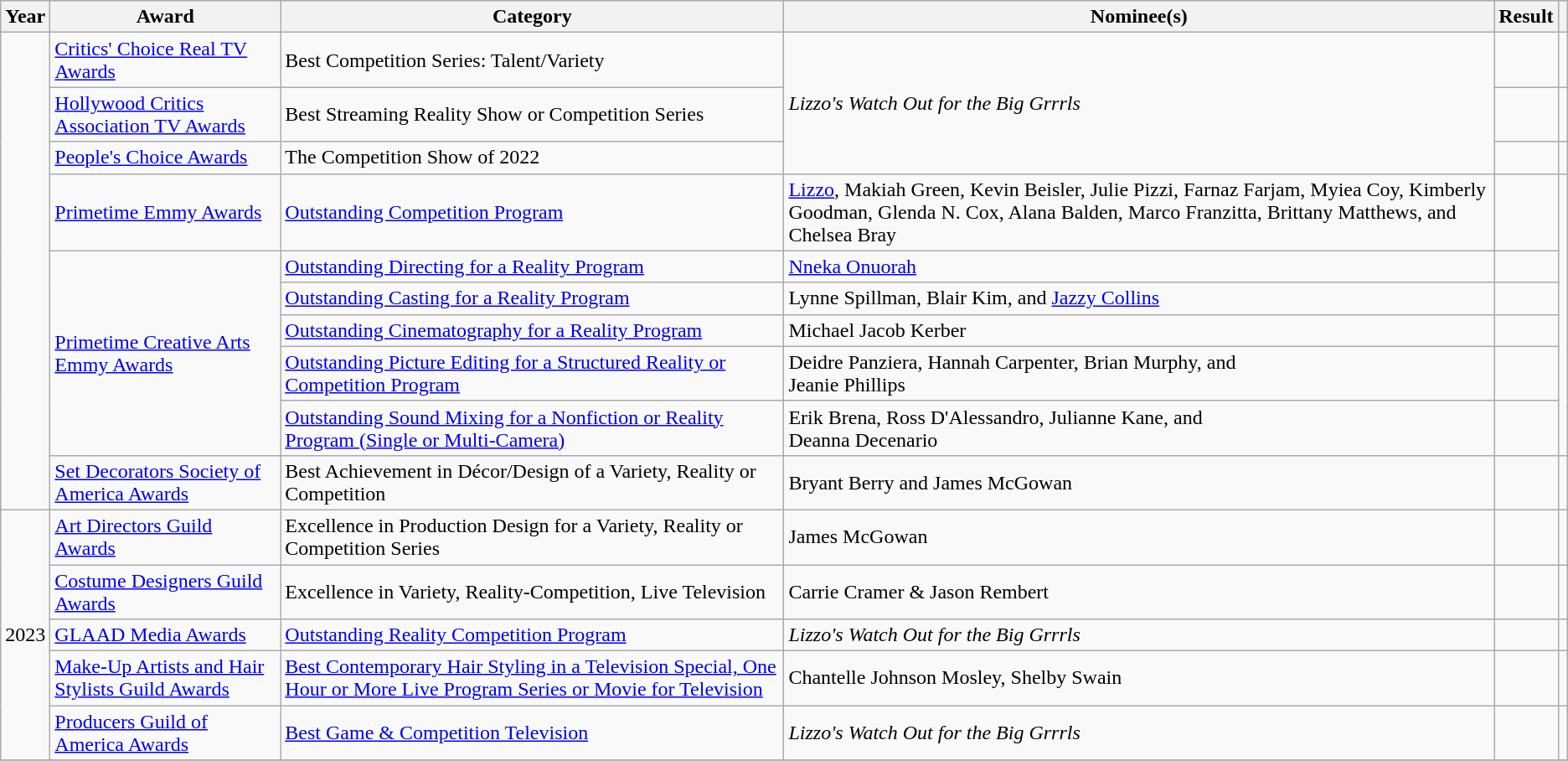<table class="wikitable sortable">
<tr>
<th>Year</th>
<th>Award</th>
<th>Category</th>
<th>Nominee(s)</th>
<th>Result</th>
<th></th>
</tr>
<tr>
<td rowspan="10"></td>
<td><a href='#'>Critics' Choice Real TV Awards</a></td>
<td>Best Competition Series: Talent/Variety</td>
<td rowspan="3"><em>Lizzo's Watch Out for the Big Grrrls</em></td>
<td></td>
<td align="center"></td>
</tr>
<tr>
<td><a href='#'>Hollywood Critics Association TV Awards</a></td>
<td>Best Streaming Reality Show or Competition Series</td>
<td></td>
<td align="center"></td>
</tr>
<tr>
<td><a href='#'>People's Choice Awards</a></td>
<td>The Competition Show of 2022</td>
<td></td>
<td align="center"></td>
</tr>
<tr>
<td><a href='#'>Primetime Emmy Awards</a></td>
<td><a href='#'>Outstanding Competition Program</a></td>
<td><a href='#'>Lizzo</a>, Makiah Green, Kevin Beisler, Julie Pizzi, Farnaz Farjam, Myiea Coy, Kimberly Goodman, Glenda N. Cox, Alana Balden, Marco Franzitta, Brittany Matthews, and Chelsea Bray</td>
<td></td>
<td align="center" rowspan="6"> <br>  <br> </td>
</tr>
<tr>
<td rowspan="5"><a href='#'>Primetime Creative Arts Emmy Awards</a></td>
<td><a href='#'>Outstanding Directing for a Reality Program</a></td>
<td><a href='#'>Nneka Onuorah</a> </td>
<td></td>
</tr>
<tr>
<td><a href='#'>Outstanding Casting for a Reality Program</a></td>
<td>Lynne Spillman, Blair Kim, and <a href='#'>Jazzy Collins</a></td>
<td></td>
</tr>
<tr>
<td><a href='#'>Outstanding Cinematography for a Reality Program</a></td>
<td>Michael Jacob Kerber </td>
<td></td>
</tr>
<tr>
<td><a href='#'>Outstanding Picture Editing for a Structured Reality or Competition Program</a></td>
<td>Deidre Panziera, Hannah Carpenter, Brian Murphy, and <br> Jeanie Phillips </td>
<td></td>
</tr>
<tr>
<td><a href='#'>Outstanding Sound Mixing for a Nonfiction or Reality Program (Single or Multi-Camera)</a></td>
<td>Erik Brena, Ross D'Alessandro, Julianne Kane, and <br> Deanna Decenario </td>
<td></td>
</tr>
<tr>
<td><a href='#'>Set Decorators Society of America Awards</a></td>
<td>Best Achievement in Décor/Design of a Variety, Reality or Competition</td>
<td>Bryant Berry and James McGowan</td>
<td></td>
<td align="center"></td>
</tr>
<tr>
<td rowspan="5" style="text-align:center;">2023</td>
<td><a href='#'>Art Directors Guild Awards</a></td>
<td>Excellence in Production Design for a Variety, Reality or Competition Series</td>
<td>James McGowan </td>
<td></td>
<td style="text-align:center;"></td>
</tr>
<tr>
<td><a href='#'>Costume Designers Guild Awards</a></td>
<td>Excellence in Variety, Reality-Competition, Live Television</td>
<td>Carrie Cramer & Jason Rembert </td>
<td></td>
<td align="center"></td>
</tr>
<tr>
<td><a href='#'>GLAAD Media Awards</a></td>
<td><a href='#'>Outstanding Reality Competition Program</a></td>
<td><em>Lizzo's Watch Out for the Big Grrrls</em></td>
<td></td>
<td style="text-align:center;"></td>
</tr>
<tr>
<td><a href='#'>Make-Up Artists and Hair Stylists Guild Awards</a></td>
<td><a href='#'>Best Contemporary Hair Styling in a Television Special, One Hour or More Live Program Series or Movie for Television</a></td>
<td>Chantelle Johnson Mosley, Shelby Swain</td>
<td></td>
<td align="center"></td>
</tr>
<tr>
<td><a href='#'>Producers Guild of America Awards</a></td>
<td><a href='#'>Best Game & Competition Television</a></td>
<td><em>Lizzo's Watch Out for the Big Grrrls</em></td>
<td></td>
<td align="center"></td>
</tr>
<tr>
</tr>
</table>
